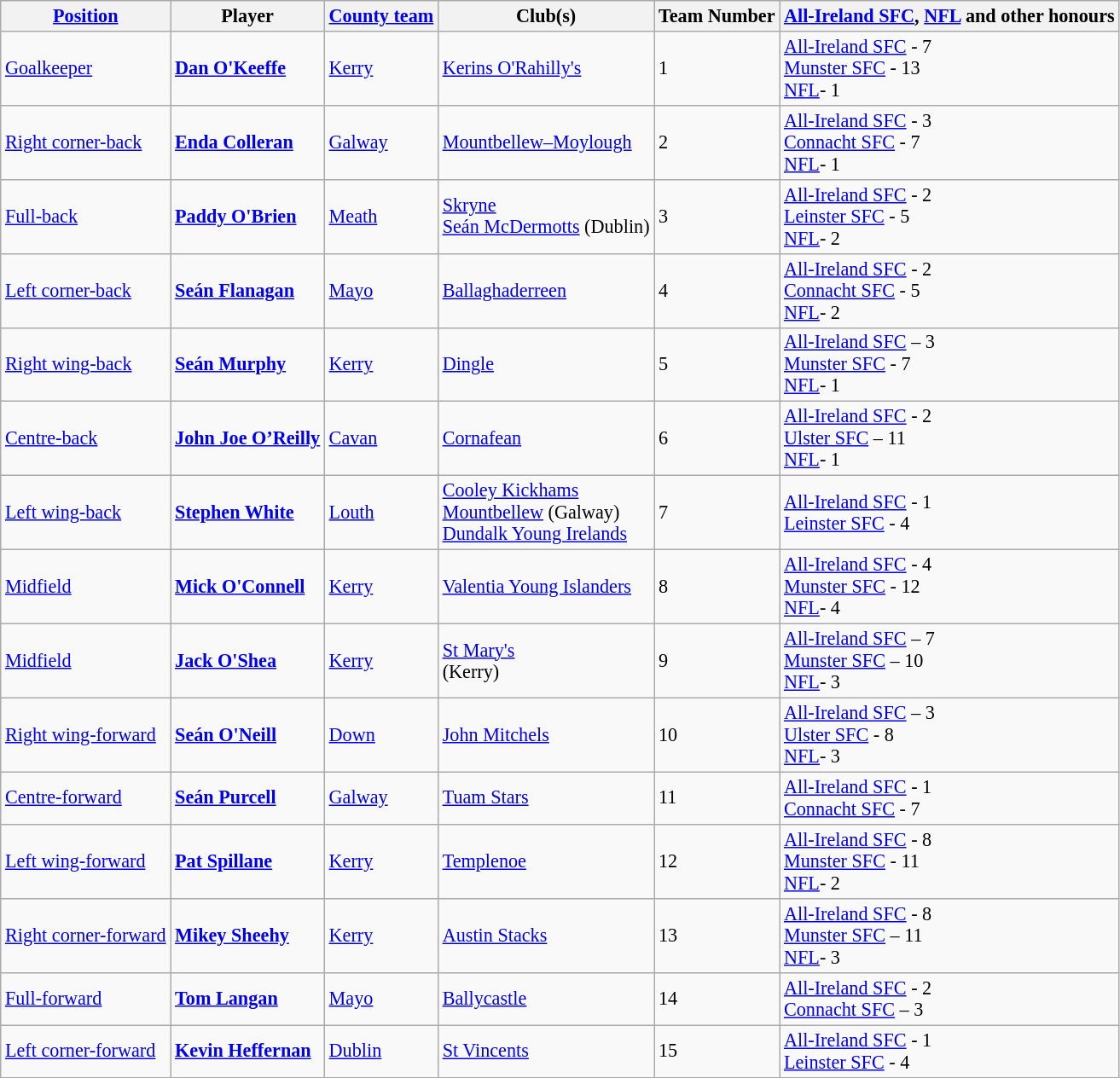<table class="wikitable" style="font-size: 92.5%;">
<tr style="white-space: nowrap;">
<th><a href='#'>Position</a></th>
<th>Player</th>
<th><a href='#'>County team</a></th>
<th>Club(s)</th>
<th>Team Number</th>
<th><a href='#'>All-Ireland SFC</a>, <a href='#'>NFL</a> and other honours</th>
</tr>
<tr>
<td><a href='#'>Goalkeeper</a></td>
<td><strong><a href='#'>Dan O'Keeffe</a></strong></td>
<td><a href='#'>Kerry</a></td>
<td><a href='#'>Kerins O'Rahilly's</a></td>
<td>1</td>
<td><a href='#'>All-Ireland SFC</a> - 7 <br><a href='#'>Munster SFC</a> - 13 <br><a href='#'>NFL</a>- 1</td>
</tr>
<tr>
<td><a href='#'>Right corner-back</a></td>
<td><strong><a href='#'>Enda Colleran</a></strong></td>
<td><a href='#'>Galway</a></td>
<td><a href='#'>Mountbellew–Moylough</a></td>
<td>2</td>
<td><a href='#'>All-Ireland SFC</a> - 3 <br><a href='#'>Connacht SFC</a> - 7 <br><a href='#'>NFL</a>- 1</td>
</tr>
<tr>
<td><a href='#'>Full-back</a></td>
<td><strong><a href='#'>Paddy O'Brien</a></strong></td>
<td><a href='#'>Meath</a></td>
<td><a href='#'>Skryne</a> <br><a href='#'>Seán McDermotts</a> (Dublin)</td>
<td>3</td>
<td><a href='#'>All-Ireland SFC</a> - 2 <br><a href='#'>Leinster SFC</a> - 5 <br><a href='#'>NFL</a>- 2</td>
</tr>
<tr>
<td><a href='#'>Left corner-back</a></td>
<td><strong><a href='#'>Seán Flanagan</a></strong></td>
<td><a href='#'>Mayo</a></td>
<td><a href='#'>Ballaghaderreen</a></td>
<td>4</td>
<td><a href='#'>All-Ireland SFC</a> - 2 <br><a href='#'>Connacht SFC</a> - 5 <br><a href='#'>NFL</a>- 2</td>
</tr>
<tr>
<td><a href='#'>Right wing-back</a></td>
<td><strong><a href='#'>Seán Murphy</a></strong></td>
<td><a href='#'>Kerry</a></td>
<td><a href='#'>Dingle</a></td>
<td>5</td>
<td><a href='#'>All-Ireland SFC</a> – 3 <br><a href='#'>Munster SFC</a> - 7 <br><a href='#'>NFL</a>- 1</td>
</tr>
<tr>
<td><a href='#'>Centre-back</a></td>
<td><strong><a href='#'>John Joe O’Reilly</a></strong></td>
<td><a href='#'>Cavan</a></td>
<td><a href='#'>Cornafean</a></td>
<td>6</td>
<td><a href='#'>All-Ireland SFC</a> - 2 <br><a href='#'>Ulster SFC</a> – 11 <br><a href='#'>NFL</a>- 1</td>
</tr>
<tr>
<td><a href='#'>Left wing-back</a></td>
<td><strong><a href='#'>Stephen White</a></strong></td>
<td><a href='#'>Louth</a></td>
<td><a href='#'>Cooley Kickhams</a> <br><a href='#'>Mountbellew</a> (Galway) <br><a href='#'>Dundalk Young Irelands</a></td>
<td>7</td>
<td><a href='#'>All-Ireland SFC</a> - 1 <br><a href='#'>Leinster SFC</a> - 4</td>
</tr>
<tr>
<td><a href='#'>Midfield</a></td>
<td><strong><a href='#'>Mick O'Connell</a></strong></td>
<td><a href='#'>Kerry</a></td>
<td><a href='#'>Valentia Young Islanders</a></td>
<td>8</td>
<td><a href='#'>All-Ireland SFC</a> - 4 <br><a href='#'>Munster SFC</a> - 12 <br><a href='#'>NFL</a>- 4</td>
</tr>
<tr>
<td><a href='#'>Midfield</a></td>
<td><strong><a href='#'>Jack O'Shea</a></strong></td>
<td><a href='#'>Kerry</a></td>
<td><a href='#'>St Mary's</a> <br> (Kerry)</td>
<td>9</td>
<td><a href='#'>All-Ireland SFC</a> – 7 <br><a href='#'>Munster SFC</a> – 10 <br> <a href='#'>NFL</a>- 3</td>
</tr>
<tr>
<td><a href='#'>Right wing-forward</a></td>
<td><strong><a href='#'>Seán O'Neill</a></strong></td>
<td><a href='#'>Down</a></td>
<td><a href='#'>John Mitchels</a></td>
<td>10</td>
<td><a href='#'>All-Ireland SFC</a> – 3 <br><a href='#'>Ulster SFC</a> - 8 <br> <a href='#'>NFL</a>- 3</td>
</tr>
<tr>
<td><a href='#'>Centre-forward</a></td>
<td><strong><a href='#'>Seán Purcell</a></strong></td>
<td><a href='#'>Galway</a></td>
<td><a href='#'>Tuam Stars</a></td>
<td>11</td>
<td><a href='#'>All-Ireland SFC</a> - 1 <br><a href='#'>Connacht SFC</a> - 7</td>
</tr>
<tr>
<td><a href='#'>Left wing-forward</a></td>
<td><strong><a href='#'>Pat Spillane</a></strong></td>
<td><a href='#'>Kerry</a></td>
<td><a href='#'>Templenoe</a></td>
<td>12</td>
<td><a href='#'>All-Ireland SFC</a> - 8 <br><a href='#'>Munster SFC</a> - 11 <br> <a href='#'>NFL</a>- 2</td>
</tr>
<tr>
<td><a href='#'>Right corner-forward</a></td>
<td><strong><a href='#'>Mikey Sheehy</a></strong></td>
<td><a href='#'>Kerry</a></td>
<td><a href='#'>Austin Stacks</a></td>
<td>13</td>
<td><a href='#'>All-Ireland SFC</a> - 8 <br><a href='#'>Munster SFC</a> – 11 <br> <a href='#'>NFL</a>- 3</td>
</tr>
<tr>
<td><a href='#'>Full-forward</a></td>
<td><strong><a href='#'>Tom Langan</a></strong></td>
<td><a href='#'>Mayo</a></td>
<td><a href='#'>Ballycastle</a></td>
<td>14</td>
<td><a href='#'>All-Ireland SFC</a> - 2 <br><a href='#'>Connacht SFC</a> – 3</td>
</tr>
<tr>
<td><a href='#'>Left corner-forward</a></td>
<td><strong><a href='#'>Kevin Heffernan</a></strong></td>
<td><a href='#'>Dublin</a></td>
<td><a href='#'>St Vincents</a></td>
<td>15</td>
<td><a href='#'>All-Ireland SFC</a> - 1 <br><a href='#'>Leinster SFC</a> - 4</td>
</tr>
</table>
